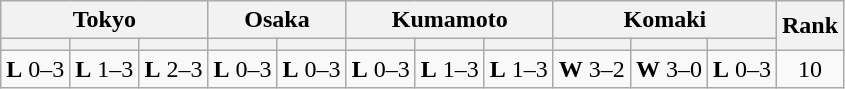<table class="wikitable" style="font-size:100%;">
<tr>
<th colspan=3>Tokyo</th>
<th colspan=2>Osaka</th>
<th colspan=3>Kumamoto</th>
<th colspan=3>Komaki</th>
<th rowspan=2>Rank</th>
</tr>
<tr>
<th></th>
<th></th>
<th></th>
<th></th>
<th></th>
<th></th>
<th></th>
<th></th>
<th></th>
<th></th>
<th></th>
</tr>
<tr align=center>
<td><strong>L</strong> 0–3</td>
<td><strong>L</strong> 1–3</td>
<td><strong>L</strong> 2–3</td>
<td><strong>L</strong> 0–3</td>
<td><strong>L</strong> 0–3</td>
<td><strong>L</strong> 0–3</td>
<td><strong>L</strong> 1–3</td>
<td><strong>L</strong> 1–3</td>
<td><strong>W</strong> 3–2</td>
<td><strong>W</strong> 3–0</td>
<td><strong>L</strong> 0–3</td>
<td>10</td>
</tr>
</table>
